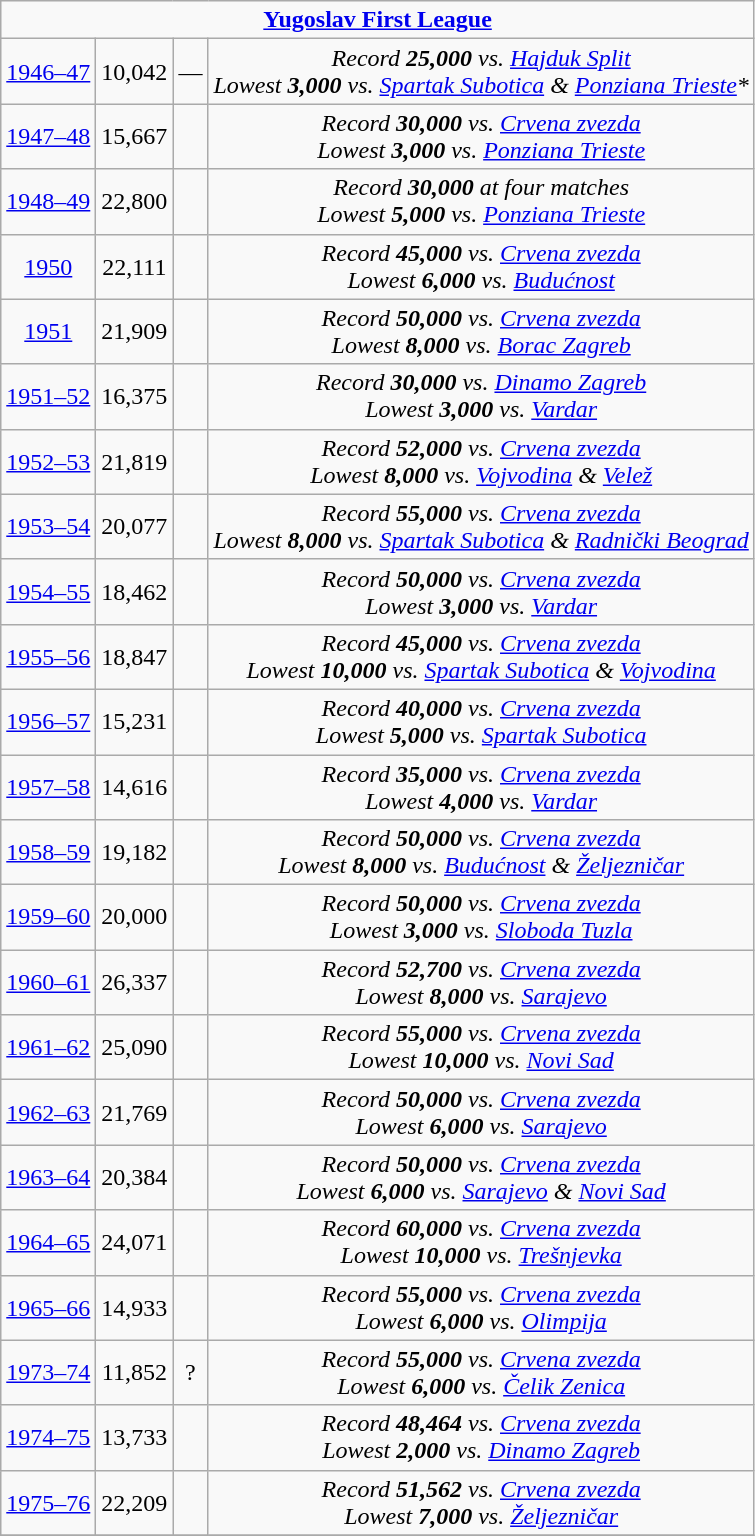<table class="wikitable plainrowheaders sortable" style="text-align: center;">
<tr>
<td colspan=4><strong><a href='#'>Yugoslav First League</a></strong></td>
</tr>
<tr>
<td><a href='#'>1946–47</a></td>
<td>10,042</td>
<td>—</td>
<td><em> Record <strong>25,000</strong> vs. <a href='#'>Hajduk Split</a></em><br><em> Lowest <strong>3,000</strong> vs. <a href='#'>Spartak Subotica</a> & <a href='#'>Ponziana Trieste</a>*</em></td>
</tr>
<tr>
<td><a href='#'>1947–48</a></td>
<td>15,667</td>
<td></td>
<td><em> Record <strong>30,000</strong> vs. <a href='#'>Crvena zvezda</a></em><br><em> Lowest <strong>3,000</strong> vs. <a href='#'>Ponziana Trieste</a></em></td>
</tr>
<tr>
<td><a href='#'>1948–49</a></td>
<td>22,800</td>
<td></td>
<td><em> Record <strong>30,000</strong> at four matches</em><br><em> Lowest <strong>5,000</strong> vs. <a href='#'>Ponziana Trieste</a></em></td>
</tr>
<tr>
<td><a href='#'>1950</a></td>
<td>22,111</td>
<td></td>
<td><em> Record <strong>45,000</strong> vs. <a href='#'>Crvena zvezda</a></em><br><em> Lowest <strong>6,000</strong> vs. <a href='#'>Budućnost</a></em></td>
</tr>
<tr>
<td><a href='#'>1951</a></td>
<td>21,909</td>
<td></td>
<td><em> Record <strong>50,000</strong> vs. <a href='#'>Crvena zvezda</a></em><br><em> Lowest <strong>8,000</strong> vs. <a href='#'>Borac Zagreb</a></em></td>
</tr>
<tr>
<td><a href='#'>1951–52</a></td>
<td>16,375</td>
<td></td>
<td><em> Record <strong>30,000</strong> vs. <a href='#'>Dinamo Zagreb</a></em><br><em> Lowest <strong>3,000</strong> vs. <a href='#'>Vardar</a></em></td>
</tr>
<tr>
<td><a href='#'>1952–53</a></td>
<td>21,819</td>
<td></td>
<td><em> Record <strong>52,000</strong> vs. <a href='#'>Crvena zvezda</a></em><br><em> Lowest <strong>8,000</strong> vs. <a href='#'>Vojvodina</a> & <a href='#'>Velež</a></em></td>
</tr>
<tr>
<td><a href='#'>1953–54</a></td>
<td>20,077</td>
<td></td>
<td><em> Record <strong>55,000</strong> vs. <a href='#'>Crvena zvezda</a></em><br><em> Lowest <strong>8,000</strong> vs. <a href='#'>Spartak Subotica</a> & <a href='#'>Radnički Beograd</a></em></td>
</tr>
<tr>
<td><a href='#'>1954–55</a></td>
<td>18,462</td>
<td></td>
<td><em> Record <strong>50,000</strong> vs. <a href='#'>Crvena zvezda</a></em><br><em> Lowest <strong>3,000</strong> vs. <a href='#'>Vardar</a></em></td>
</tr>
<tr>
<td><a href='#'>1955–56</a></td>
<td>18,847</td>
<td></td>
<td><em> Record <strong>45,000</strong> vs. <a href='#'>Crvena zvezda</a></em><br><em> Lowest <strong>10,000</strong> vs. <a href='#'>Spartak Subotica</a> & <a href='#'>Vojvodina</a></em></td>
</tr>
<tr>
<td><a href='#'>1956–57</a></td>
<td>15,231</td>
<td></td>
<td><em> Record <strong>40,000</strong> vs. <a href='#'>Crvena zvezda</a></em><br><em> Lowest <strong>5,000</strong> vs. <a href='#'>Spartak Subotica</a></em></td>
</tr>
<tr>
<td><a href='#'>1957–58</a></td>
<td>14,616</td>
<td></td>
<td><em> Record <strong>35,000</strong> vs. <a href='#'>Crvena zvezda</a></em><br><em> Lowest <strong>4,000</strong> vs. <a href='#'>Vardar</a></em></td>
</tr>
<tr>
<td><a href='#'>1958–59</a></td>
<td>19,182</td>
<td></td>
<td><em> Record <strong>50,000</strong> vs. <a href='#'>Crvena zvezda</a></em><br><em> Lowest <strong>8,000</strong> vs. <a href='#'>Budućnost</a> & <a href='#'>Željezničar</a></em></td>
</tr>
<tr>
<td><a href='#'>1959–60</a></td>
<td>20,000</td>
<td></td>
<td><em> Record <strong>50,000</strong> vs. <a href='#'>Crvena zvezda</a></em><br><em> Lowest <strong>3,000</strong> vs. <a href='#'>Sloboda Tuzla</a> </em></td>
</tr>
<tr>
<td><a href='#'>1960–61</a></td>
<td>26,337</td>
<td></td>
<td><em> Record <strong>52,700</strong> vs. <a href='#'>Crvena zvezda</a></em><br><em> Lowest <strong>8,000</strong> vs. <a href='#'>Sarajevo</a> </em></td>
</tr>
<tr>
<td><a href='#'>1961–62</a></td>
<td>25,090</td>
<td></td>
<td><em> Record <strong>55,000</strong> vs. <a href='#'>Crvena zvezda</a></em><br><em> Lowest <strong>10,000</strong> vs. <a href='#'>Novi Sad</a> </em></td>
</tr>
<tr>
<td><a href='#'>1962–63</a></td>
<td>21,769</td>
<td></td>
<td><em> Record <strong>50,000</strong> vs. <a href='#'>Crvena zvezda</a></em><br><em> Lowest <strong>6,000</strong> vs. <a href='#'>Sarajevo</a> </em></td>
</tr>
<tr>
<td><a href='#'>1963–64</a></td>
<td>20,384</td>
<td></td>
<td><em> Record <strong>50,000</strong> vs. <a href='#'>Crvena zvezda</a></em><br><em> Lowest <strong>6,000</strong> vs. <a href='#'>Sarajevo</a> & <a href='#'>Novi Sad</a> </em></td>
</tr>
<tr>
<td><a href='#'>1964–65</a></td>
<td>24,071</td>
<td></td>
<td><em> Record <strong>60,000</strong> vs. <a href='#'>Crvena zvezda</a></em><br><em> Lowest <strong>10,000</strong> vs. <a href='#'>Trešnjevka</a> </em></td>
</tr>
<tr>
<td><a href='#'>1965–66</a></td>
<td>14,933</td>
<td></td>
<td><em> Record <strong>55,000</strong> vs. <a href='#'>Crvena zvezda</a></em><br><em> Lowest <strong>6,000</strong> vs. <a href='#'>Olimpija</a> </em></td>
</tr>
<tr>
<td><a href='#'>1973–74</a></td>
<td>11,852</td>
<td>?</td>
<td><em> Record <strong>55,000</strong> vs. <a href='#'>Crvena zvezda</a></em><br><em> Lowest <strong>6,000</strong> vs. <a href='#'>Čelik Zenica</a> </em></td>
</tr>
<tr>
<td><a href='#'>1974–75</a></td>
<td>13,733</td>
<td></td>
<td><em> Record <strong>48,464</strong> vs. <a href='#'>Crvena zvezda</a></em><br><em> Lowest <strong>2,000</strong> vs. <a href='#'>Dinamo Zagreb</a> </em></td>
</tr>
<tr>
<td><a href='#'>1975–76</a></td>
<td>22,209</td>
<td></td>
<td><em> Record <strong>51,562</strong> vs. <a href='#'>Crvena zvezda</a></em><br><em> Lowest <strong>7,000</strong> vs. <a href='#'>Željezničar</a> </em></td>
</tr>
<tr>
</tr>
</table>
